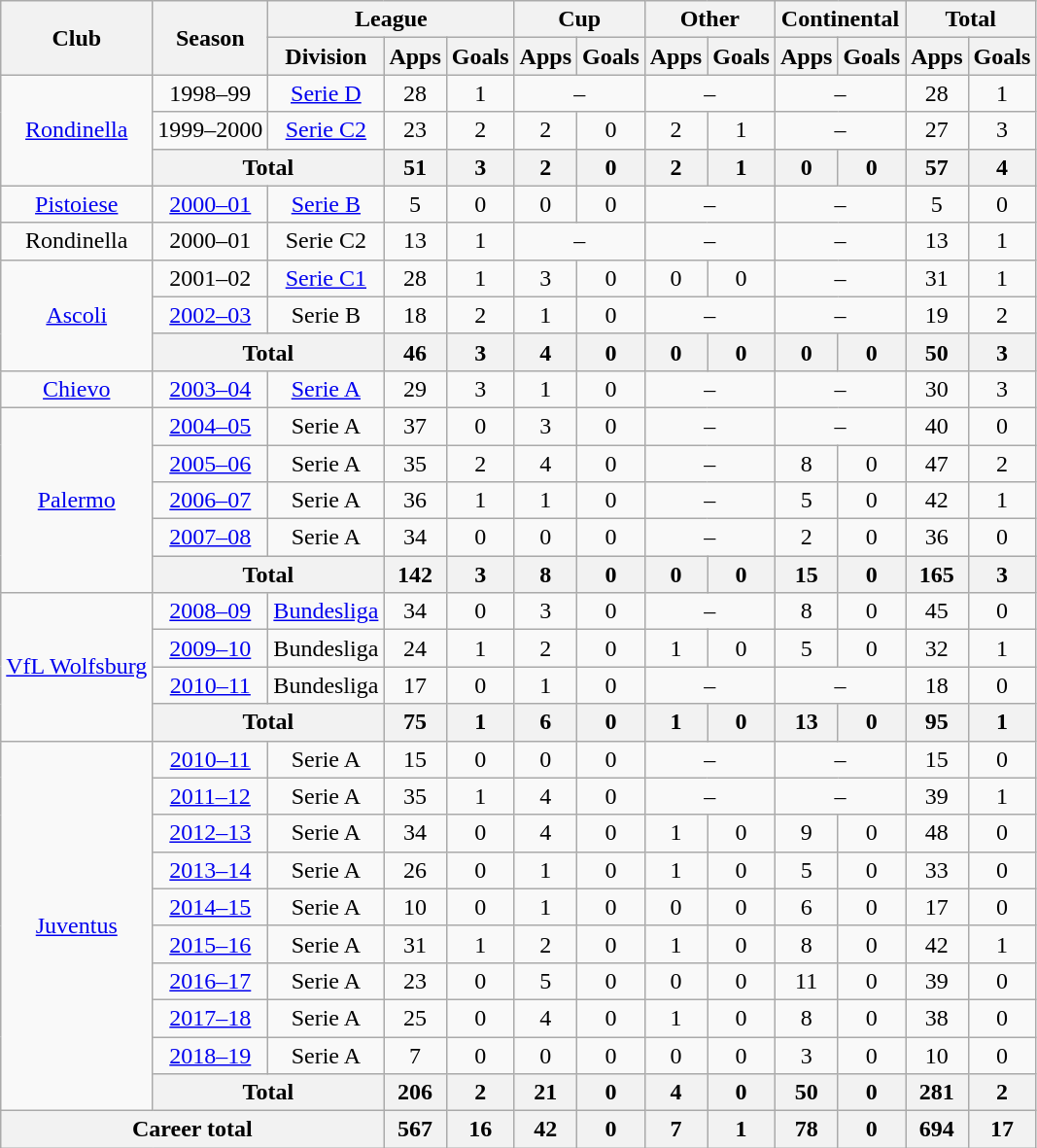<table class="wikitable" style="text-align:center">
<tr>
<th rowspan="2">Club</th>
<th rowspan="2">Season</th>
<th colspan="3">League</th>
<th colspan=2>Cup</th>
<th colspan=2>Other</th>
<th colspan=2>Continental</th>
<th colspan=2>Total</th>
</tr>
<tr>
<th>Division</th>
<th>Apps</th>
<th>Goals</th>
<th>Apps</th>
<th>Goals</th>
<th>Apps</th>
<th>Goals</th>
<th>Apps</th>
<th>Goals</th>
<th>Apps</th>
<th>Goals</th>
</tr>
<tr>
<td rowspan="3"><a href='#'>Rondinella</a></td>
<td>1998–99</td>
<td><a href='#'>Serie D</a></td>
<td>28</td>
<td>1</td>
<td colspan="2">–</td>
<td colspan="2">–</td>
<td colspan="2">–</td>
<td>28</td>
<td>1</td>
</tr>
<tr>
<td>1999–2000</td>
<td><a href='#'>Serie C2</a></td>
<td>23</td>
<td>2</td>
<td>2</td>
<td>0</td>
<td>2</td>
<td>1</td>
<td colspan="2">–</td>
<td>27</td>
<td>3</td>
</tr>
<tr>
<th colspan="2">Total</th>
<th>51</th>
<th>3</th>
<th>2</th>
<th>0</th>
<th>2</th>
<th>1</th>
<th>0</th>
<th>0</th>
<th>57</th>
<th>4</th>
</tr>
<tr>
<td><a href='#'>Pistoiese</a></td>
<td><a href='#'>2000–01</a></td>
<td><a href='#'>Serie B</a></td>
<td>5</td>
<td>0</td>
<td>0</td>
<td>0</td>
<td colspan="2">–</td>
<td colspan="2">–</td>
<td>5</td>
<td>0</td>
</tr>
<tr>
<td>Rondinella</td>
<td>2000–01</td>
<td>Serie C2</td>
<td>13</td>
<td>1</td>
<td colspan="2">–</td>
<td colspan="2">–</td>
<td colspan="2">–</td>
<td>13</td>
<td>1</td>
</tr>
<tr>
<td rowspan="3"><a href='#'>Ascoli</a></td>
<td>2001–02</td>
<td><a href='#'>Serie C1</a></td>
<td>28</td>
<td>1</td>
<td>3</td>
<td>0</td>
<td>0</td>
<td>0</td>
<td colspan="2">–</td>
<td>31</td>
<td>1</td>
</tr>
<tr>
<td><a href='#'>2002–03</a></td>
<td>Serie B</td>
<td>18</td>
<td>2</td>
<td>1</td>
<td>0</td>
<td colspan="2">–</td>
<td colspan="2">–</td>
<td>19</td>
<td>2</td>
</tr>
<tr>
<th colspan="2">Total</th>
<th>46</th>
<th>3</th>
<th>4</th>
<th>0</th>
<th>0</th>
<th>0</th>
<th>0</th>
<th>0</th>
<th>50</th>
<th>3</th>
</tr>
<tr>
<td><a href='#'>Chievo</a></td>
<td><a href='#'>2003–04</a></td>
<td><a href='#'>Serie A</a></td>
<td>29</td>
<td>3</td>
<td>1</td>
<td>0</td>
<td colspan="2">–</td>
<td colspan="2">–</td>
<td>30</td>
<td>3</td>
</tr>
<tr>
<td rowspan="5"><a href='#'>Palermo</a></td>
<td><a href='#'>2004–05</a></td>
<td>Serie A</td>
<td>37</td>
<td>0</td>
<td>3</td>
<td>0</td>
<td colspan="2">–</td>
<td colspan="2">–</td>
<td>40</td>
<td>0</td>
</tr>
<tr>
<td><a href='#'>2005–06</a></td>
<td>Serie A</td>
<td>35</td>
<td>2</td>
<td>4</td>
<td>0</td>
<td colspan="2">–</td>
<td>8</td>
<td>0</td>
<td>47</td>
<td>2</td>
</tr>
<tr>
<td><a href='#'>2006–07</a></td>
<td>Serie A</td>
<td>36</td>
<td>1</td>
<td>1</td>
<td>0</td>
<td colspan="2">–</td>
<td>5</td>
<td>0</td>
<td>42</td>
<td>1</td>
</tr>
<tr>
<td><a href='#'>2007–08</a></td>
<td>Serie A</td>
<td>34</td>
<td>0</td>
<td>0</td>
<td>0</td>
<td colspan="2">–</td>
<td>2</td>
<td>0</td>
<td>36</td>
<td>0</td>
</tr>
<tr>
<th colspan="2">Total</th>
<th>142</th>
<th>3</th>
<th>8</th>
<th>0</th>
<th>0</th>
<th>0</th>
<th>15</th>
<th>0</th>
<th>165</th>
<th>3</th>
</tr>
<tr>
<td rowspan="4"><a href='#'>VfL Wolfsburg</a></td>
<td><a href='#'>2008–09</a></td>
<td><a href='#'>Bundesliga</a></td>
<td>34</td>
<td>0</td>
<td>3</td>
<td>0</td>
<td colspan="2">–</td>
<td>8</td>
<td>0</td>
<td>45</td>
<td>0</td>
</tr>
<tr>
<td><a href='#'>2009–10</a></td>
<td>Bundesliga</td>
<td>24</td>
<td>1</td>
<td>2</td>
<td>0</td>
<td>1</td>
<td>0</td>
<td>5</td>
<td>0</td>
<td>32</td>
<td>1</td>
</tr>
<tr>
<td><a href='#'>2010–11</a></td>
<td>Bundesliga</td>
<td>17</td>
<td>0</td>
<td>1</td>
<td>0</td>
<td colspan="2">–</td>
<td colspan="2">–</td>
<td>18</td>
<td>0</td>
</tr>
<tr>
<th colspan="2">Total</th>
<th>75</th>
<th>1</th>
<th>6</th>
<th>0</th>
<th>1</th>
<th>0</th>
<th>13</th>
<th>0</th>
<th>95</th>
<th>1</th>
</tr>
<tr>
<td rowspan="10"><a href='#'>Juventus</a></td>
<td><a href='#'>2010–11</a></td>
<td>Serie A</td>
<td>15</td>
<td>0</td>
<td>0</td>
<td>0</td>
<td colspan="2">–</td>
<td colspan="2">–</td>
<td>15</td>
<td>0</td>
</tr>
<tr>
<td><a href='#'>2011–12</a></td>
<td>Serie A</td>
<td>35</td>
<td>1</td>
<td>4</td>
<td>0</td>
<td colspan="2">–</td>
<td colspan="2">–</td>
<td>39</td>
<td>1</td>
</tr>
<tr>
<td><a href='#'>2012–13</a></td>
<td>Serie A</td>
<td>34</td>
<td>0</td>
<td>4</td>
<td>0</td>
<td>1</td>
<td>0</td>
<td>9</td>
<td>0</td>
<td>48</td>
<td>0</td>
</tr>
<tr>
<td><a href='#'>2013–14</a></td>
<td>Serie A</td>
<td>26</td>
<td>0</td>
<td>1</td>
<td>0</td>
<td>1</td>
<td>0</td>
<td>5</td>
<td>0</td>
<td>33</td>
<td>0</td>
</tr>
<tr>
<td><a href='#'>2014–15</a></td>
<td>Serie A</td>
<td>10</td>
<td>0</td>
<td>1</td>
<td>0</td>
<td>0</td>
<td>0</td>
<td>6</td>
<td>0</td>
<td>17</td>
<td>0</td>
</tr>
<tr>
<td><a href='#'>2015–16</a></td>
<td>Serie A</td>
<td>31</td>
<td>1</td>
<td>2</td>
<td>0</td>
<td>1</td>
<td>0</td>
<td>8</td>
<td>0</td>
<td>42</td>
<td>1</td>
</tr>
<tr>
<td><a href='#'>2016–17</a></td>
<td>Serie A</td>
<td>23</td>
<td>0</td>
<td>5</td>
<td>0</td>
<td>0</td>
<td>0</td>
<td>11</td>
<td>0</td>
<td>39</td>
<td>0</td>
</tr>
<tr>
<td><a href='#'>2017–18</a></td>
<td>Serie A</td>
<td>25</td>
<td>0</td>
<td>4</td>
<td>0</td>
<td>1</td>
<td>0</td>
<td>8</td>
<td>0</td>
<td>38</td>
<td>0</td>
</tr>
<tr>
<td><a href='#'>2018–19</a></td>
<td>Serie A</td>
<td>7</td>
<td>0</td>
<td>0</td>
<td>0</td>
<td>0</td>
<td>0</td>
<td>3</td>
<td>0</td>
<td>10</td>
<td>0</td>
</tr>
<tr>
<th colspan="2">Total</th>
<th>206</th>
<th>2</th>
<th>21</th>
<th>0</th>
<th>4</th>
<th>0</th>
<th>50</th>
<th>0</th>
<th>281</th>
<th>2</th>
</tr>
<tr>
<th colspan="3">Career total</th>
<th>567</th>
<th>16</th>
<th>42</th>
<th>0</th>
<th>7</th>
<th>1</th>
<th>78</th>
<th>0</th>
<th>694</th>
<th>17</th>
</tr>
</table>
